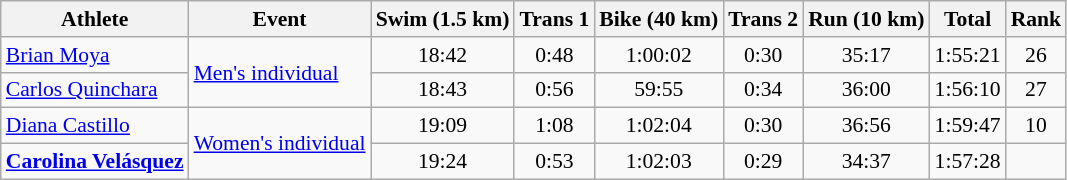<table class="wikitable" style="font-size:90%">
<tr>
<th>Athlete</th>
<th>Event</th>
<th>Swim (1.5 km)</th>
<th>Trans 1</th>
<th>Bike (40 km)</th>
<th>Trans 2</th>
<th>Run (10 km)</th>
<th>Total</th>
<th>Rank</th>
</tr>
<tr align=center>
<td align=left><a href='#'>Brian Moya</a></td>
<td align=left rowspan="2"><a href='#'>Men's individual</a></td>
<td>18:42</td>
<td>0:48</td>
<td>1:00:02</td>
<td>0:30</td>
<td>35:17</td>
<td>1:55:21</td>
<td>26</td>
</tr>
<tr align=center>
<td align=left><a href='#'>Carlos Quinchara</a></td>
<td>18:43</td>
<td>0:56</td>
<td>59:55</td>
<td>0:34</td>
<td>36:00</td>
<td>1:56:10</td>
<td>27</td>
</tr>
<tr align=center>
<td align=left><a href='#'>Diana Castillo</a></td>
<td align=left rowspan="2"><a href='#'>Women's individual</a></td>
<td>19:09</td>
<td>1:08</td>
<td>1:02:04</td>
<td>0:30</td>
<td>36:56</td>
<td>1:59:47</td>
<td>10</td>
</tr>
<tr align=center>
<td align=left><strong><a href='#'>Carolina Velásquez</a></strong></td>
<td>19:24</td>
<td>0:53</td>
<td>1:02:03</td>
<td>0:29</td>
<td>34:37</td>
<td>1:57:28</td>
<td></td>
</tr>
</table>
